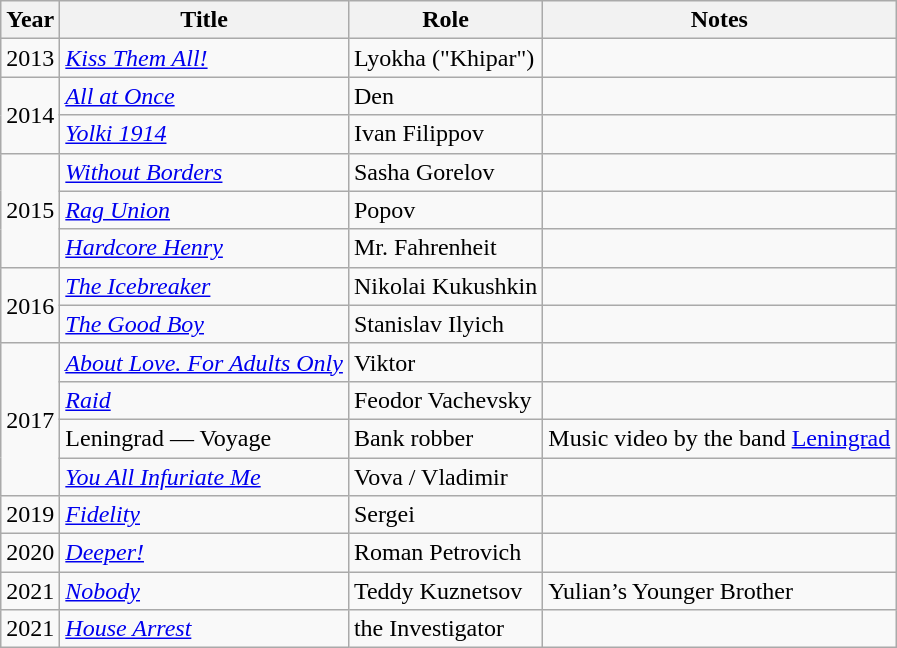<table class="wikitable sortable">
<tr>
<th>Year</th>
<th>Title</th>
<th>Role</th>
<th class="unsortable">Notes</th>
</tr>
<tr>
<td>2013</td>
<td><em><a href='#'>Kiss Them All!</a></em></td>
<td>Lyokha ("Khipar")</td>
<td></td>
</tr>
<tr>
<td rowspan=2>2014</td>
<td><em><a href='#'>All at Once</a></em></td>
<td>Den</td>
<td></td>
</tr>
<tr>
<td><em><a href='#'>Yolki 1914</a></em></td>
<td>Ivan Filippov</td>
<td></td>
</tr>
<tr>
<td rowspan=3>2015</td>
<td><em><a href='#'>Without Borders</a></em></td>
<td>Sasha Gorelov</td>
<td></td>
</tr>
<tr>
<td><em><a href='#'>Rag Union</a></em></td>
<td>Popov</td>
<td></td>
</tr>
<tr>
<td><em><a href='#'>Hardcore Henry</a></em></td>
<td>Mr. Fahrenheit</td>
<td></td>
</tr>
<tr>
<td rowspan=2>2016</td>
<td><em><a href='#'>The Icebreaker</a></em></td>
<td>Nikolai Kukushkin</td>
<td></td>
</tr>
<tr>
<td><em><a href='#'>The Good Boy</a></em></td>
<td>Stanislav Ilyich</td>
<td></td>
</tr>
<tr>
<td rowspan="4">2017</td>
<td><em><a href='#'>About Love. For Adults Only</a></em></td>
<td>Viktor</td>
<td></td>
</tr>
<tr>
<td><em><a href='#'>Raid</a></em></td>
<td>Feodor Vachevsky</td>
<td></td>
</tr>
<tr>
<td>Leningrad — Voyage</td>
<td>Bank robber</td>
<td>Music video by the band <a href='#'>Leningrad</a></td>
</tr>
<tr>
<td><em><a href='#'>You All Infuriate Me</a></em></td>
<td>Vova / Vladimir</td>
<td></td>
</tr>
<tr>
<td>2019</td>
<td><em><a href='#'>Fidelity</a></em></td>
<td>Sergei</td>
<td></td>
</tr>
<tr>
<td>2020</td>
<td><em><a href='#'>Deeper!</a></em></td>
<td>Roman Petrovich</td>
<td></td>
</tr>
<tr>
<td>2021</td>
<td><em><a href='#'>Nobody</a></em></td>
<td>Teddy Kuznetsov</td>
<td>Yulian’s Younger Brother</td>
</tr>
<tr>
<td>2021</td>
<td><em><a href='#'>House Arrest</a></em></td>
<td>the Investigator</td>
<td></td>
</tr>
</table>
